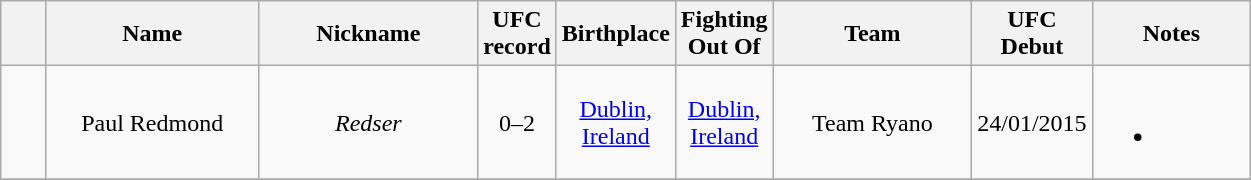<table class="wikitable sortable" width="66%" style="text-align:center;">
<tr>
<th width=6%></th>
<th width=25%>Name</th>
<th width=25%>Nickname</th>
<th data-sort-type="number">UFC record</th>
<th>Birthplace</th>
<th>Fighting Out Of</th>
<th width="25%">Team</th>
<th>UFC Debut</th>
<th width="19%">Notes</th>
</tr>
<tr style="display:none;">
<td>!a</td>
<td>!a</td>
<td>!a</td>
<td>-9999</td>
<td></td>
<td></td>
</tr>
<tr>
<td></td>
<td>Paul Redmond</td>
<td><em>Redser</em></td>
<td>0–2</td>
<td><a href='#'>Dublin, Ireland</a></td>
<td><a href='#'>Dublin, Ireland</a></td>
<td>Team Ryano</td>
<td>24/01/2015</td>
<td><br><ul><li></li></ul></td>
</tr>
<tr>
</tr>
<tr style="display:none;">
<td>~z</td>
<td>~z</td>
<td>~z</td>
<td>9999</td>
<td></td>
<td></td>
</tr>
</table>
